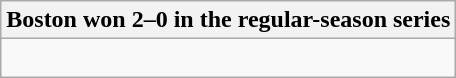<table class="wikitable collapsible collapsed">
<tr>
<th>Boston won 2–0 in the regular-season series</th>
</tr>
<tr>
<td><br>
</td>
</tr>
</table>
